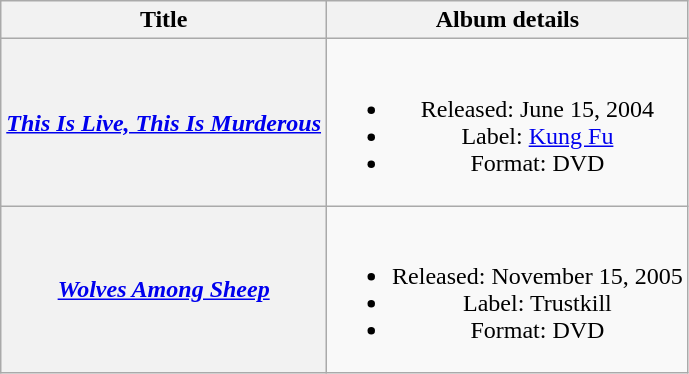<table class="wikitable plainrowheaders" style="text-align:center;" border="1">
<tr>
<th scope="col">Title</th>
<th scope="col">Album details</th>
</tr>
<tr>
<th scope="row"><em><a href='#'>This Is Live, This Is Murderous</a></em></th>
<td><br><ul><li>Released: June 15, 2004</li><li>Label: <a href='#'>Kung Fu</a></li><li>Format: DVD</li></ul></td>
</tr>
<tr>
<th scope="row"><em><a href='#'>Wolves Among Sheep</a></em></th>
<td><br><ul><li>Released: November 15, 2005</li><li>Label: Trustkill</li><li>Format: DVD</li></ul></td>
</tr>
</table>
